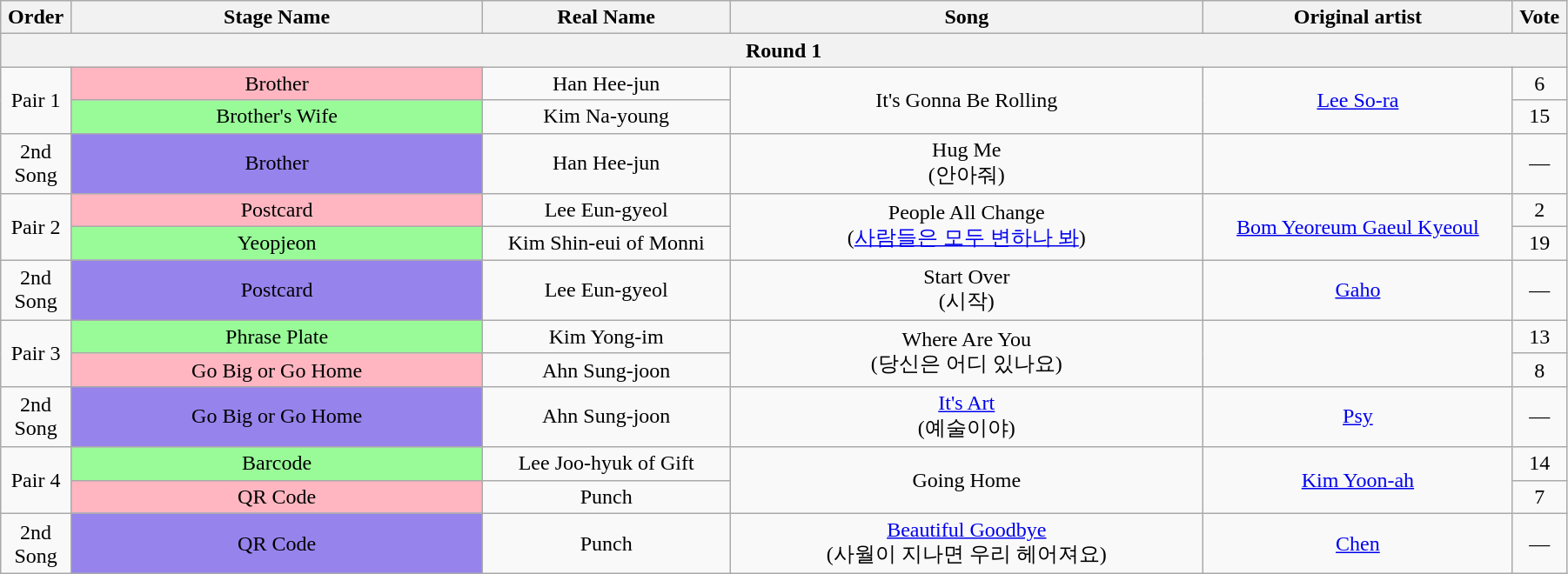<table class="wikitable" style="text-align:center; width:95%;">
<tr>
<th style="width:1%;">Order</th>
<th style="width:20%;">Stage Name</th>
<th style="width:12%;">Real Name</th>
<th style="width:23%;">Song</th>
<th style="width:15%;">Original artist</th>
<th style="width:1%;">Vote</th>
</tr>
<tr>
<th colspan=6>Round 1</th>
</tr>
<tr>
<td rowspan=2>Pair 1</td>
<td bgcolor="lightpink">Brother</td>
<td>Han Hee-jun</td>
<td rowspan=2>It's Gonna Be Rolling</td>
<td rowspan=2><a href='#'>Lee So-ra</a></td>
<td>6</td>
</tr>
<tr>
<td bgcolor="palegreen">Brother's Wife</td>
<td>Kim Na-young</td>
<td>15</td>
</tr>
<tr>
<td>2nd Song</td>
<td bgcolor="#9683EC">Brother</td>
<td>Han Hee-jun</td>
<td>Hug Me<br>(안아줘)</td>
<td></td>
<td>—</td>
</tr>
<tr>
<td rowspan=2>Pair 2</td>
<td bgcolor="lightpink">Postcard</td>
<td>Lee Eun-gyeol</td>
<td rowspan=2>People All Change<br>(<a href='#'>사람들은 모두 변하나 봐</a>)</td>
<td rowspan=2><a href='#'>Bom Yeoreum Gaeul Kyeoul</a></td>
<td>2</td>
</tr>
<tr>
<td bgcolor="palegreen">Yeopjeon</td>
<td>Kim Shin-eui of Monni</td>
<td>19</td>
</tr>
<tr>
<td>2nd Song</td>
<td bgcolor="#9683EC">Postcard</td>
<td>Lee Eun-gyeol</td>
<td>Start Over<br>(시작)</td>
<td><a href='#'>Gaho</a></td>
<td>—</td>
</tr>
<tr>
<td rowspan=2>Pair 3</td>
<td bgcolor="palegreen">Phrase Plate</td>
<td>Kim Yong-im</td>
<td rowspan=2>Where Are You<br>(당신은 어디 있나요)</td>
<td rowspan=2></td>
<td>13</td>
</tr>
<tr>
<td bgcolor="lightpink">Go Big or Go Home</td>
<td>Ahn Sung-joon</td>
<td>8</td>
</tr>
<tr>
<td>2nd Song</td>
<td bgcolor="#9683EC">Go Big or Go Home</td>
<td>Ahn Sung-joon</td>
<td><a href='#'>It's Art</a><br>(예술이야)</td>
<td><a href='#'>Psy</a></td>
<td>—</td>
</tr>
<tr>
<td rowspan=2>Pair 4</td>
<td bgcolor="palegreen">Barcode</td>
<td>Lee Joo-hyuk of Gift</td>
<td rowspan=2>Going Home</td>
<td rowspan=2><a href='#'>Kim Yoon-ah</a></td>
<td>14</td>
</tr>
<tr>
<td bgcolor="lightpink">QR Code</td>
<td>Punch</td>
<td>7</td>
</tr>
<tr>
<td>2nd Song</td>
<td bgcolor="#9683EC">QR Code</td>
<td>Punch</td>
<td><a href='#'>Beautiful Goodbye</a><br>(사월이 지나면 우리 헤어져요)</td>
<td><a href='#'>Chen</a></td>
<td>—</td>
</tr>
</table>
